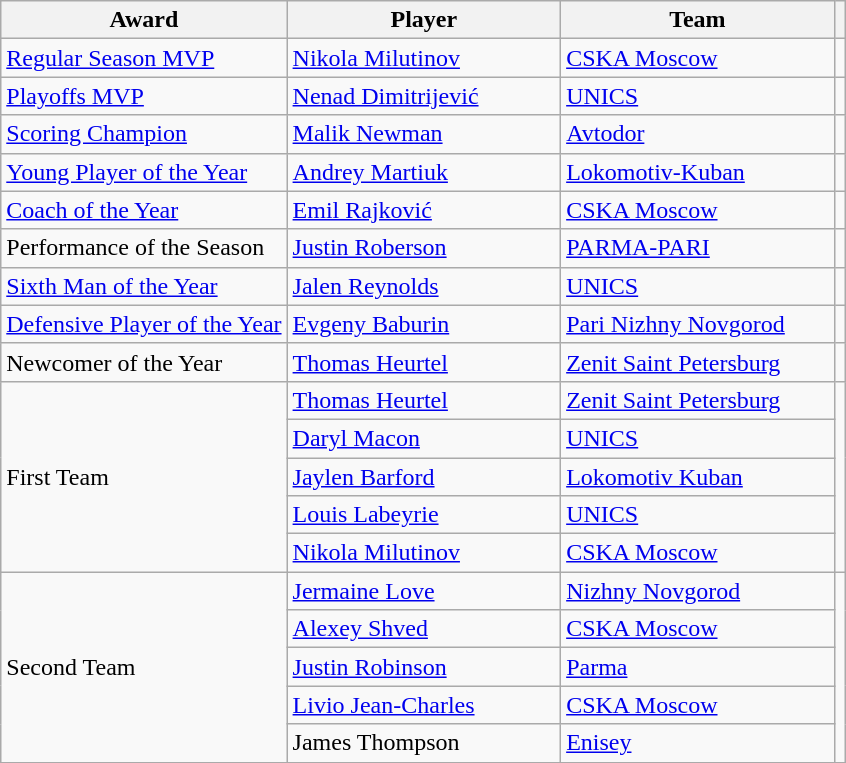<table class="wikitable sortable" style="text-align: left;">
<tr>
<th>Award</th>
<th style="width:175px;">Player</th>
<th style="width:175px;">Team</th>
<th></th>
</tr>
<tr>
<td><a href='#'>Regular Season MVP</a></td>
<td align=left> <a href='#'>Nikola Milutinov</a></td>
<td align=left> <a href='#'>CSKA Moscow</a></td>
<td></td>
</tr>
<tr>
<td><a href='#'>Playoffs MVP</a></td>
<td align=left> <a href='#'>Nenad Dimitrijević</a></td>
<td align=left> <a href='#'>UNICS</a></td>
<td></td>
</tr>
<tr>
<td><a href='#'>Scoring Champion</a></td>
<td align=left> <a href='#'>Malik Newman</a></td>
<td align=left> <a href='#'>Avtodor</a></td>
<td></td>
</tr>
<tr>
<td><a href='#'>Young Player of the Year</a></td>
<td align=left> <a href='#'>Andrey Martiuk</a></td>
<td align=left> <a href='#'>Lokomotiv-Kuban</a></td>
<td></td>
</tr>
<tr>
<td><a href='#'>Coach of the Year</a></td>
<td align=left> <a href='#'>Emil Rajković</a></td>
<td align=left> <a href='#'>CSKA Moscow</a></td>
<td></td>
</tr>
<tr>
<td>Performance of the Season</td>
<td align=left> <a href='#'>Justin Roberson</a></td>
<td align=left> <a href='#'>PARMA-PARI</a></td>
<td></td>
</tr>
<tr>
<td><a href='#'>Sixth Man of the Year</a></td>
<td align=left> <a href='#'>Jalen Reynolds</a></td>
<td align=left> <a href='#'>UNICS</a></td>
<td></td>
</tr>
<tr>
<td><a href='#'>Defensive Player of the Year</a></td>
<td align=left> <a href='#'>Evgeny Baburin</a></td>
<td align=left> <a href='#'>Pari Nizhny Novgorod</a></td>
<td></td>
</tr>
<tr>
<td>Newcomer of the Year</td>
<td align=left> <a href='#'>Thomas Heurtel</a></td>
<td align=left> <a href='#'>Zenit Saint Petersburg</a></td>
<td></td>
</tr>
<tr>
<td rowspan="5">First Team</td>
<td> <a href='#'>Thomas Heurtel</a></td>
<td> <a href='#'>Zenit Saint Petersburg</a></td>
<td rowspan="5"></td>
</tr>
<tr>
<td> <a href='#'>Daryl Macon</a></td>
<td> <a href='#'>UNICS</a></td>
</tr>
<tr>
<td> <a href='#'>Jaylen Barford</a></td>
<td> <a href='#'>Lokomotiv Kuban</a></td>
</tr>
<tr>
<td> <a href='#'>Louis Labeyrie</a></td>
<td> <a href='#'>UNICS</a></td>
</tr>
<tr>
<td> <a href='#'>Nikola Milutinov</a></td>
<td> <a href='#'>CSKA Moscow</a></td>
</tr>
<tr>
<td rowspan="5">Second Team</td>
<td> <a href='#'>Jermaine Love</a></td>
<td> <a href='#'>Nizhny Novgorod</a></td>
<td rowspan="5"></td>
</tr>
<tr>
<td> <a href='#'>Alexey Shved</a></td>
<td> <a href='#'>CSKA Moscow</a></td>
</tr>
<tr>
<td> <a href='#'>Justin Robinson</a></td>
<td> <a href='#'>Parma</a></td>
</tr>
<tr>
<td> <a href='#'>Livio Jean-Charles</a></td>
<td> <a href='#'>CSKA Moscow</a></td>
</tr>
<tr>
<td> James Thompson</td>
<td> <a href='#'>Enisey</a></td>
</tr>
</table>
